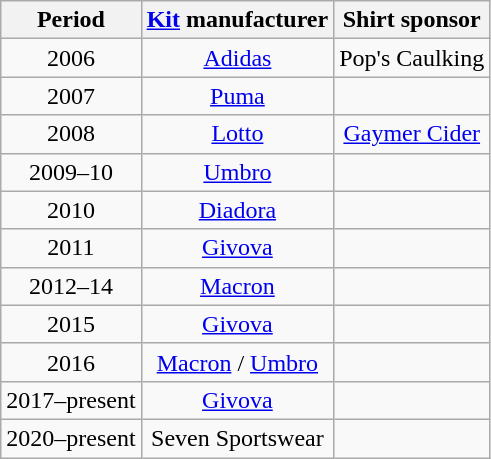<table class="wikitable" style="text-align: center">
<tr>
<th>Period</th>
<th><a href='#'>Kit</a> manufacturer</th>
<th>Shirt sponsor</th>
</tr>
<tr>
<td>2006</td>
<td><a href='#'>Adidas</a></td>
<td>Pop's Caulking</td>
</tr>
<tr>
<td>2007</td>
<td><a href='#'>Puma</a></td>
<td></td>
</tr>
<tr>
<td>2008</td>
<td><a href='#'>Lotto</a></td>
<td><a href='#'>Gaymer Cider</a></td>
</tr>
<tr>
<td>2009–10</td>
<td><a href='#'>Umbro</a></td>
<td></td>
</tr>
<tr>
<td>2010</td>
<td><a href='#'>Diadora</a></td>
<td></td>
</tr>
<tr>
<td>2011</td>
<td><a href='#'>Givova</a></td>
<td></td>
</tr>
<tr>
<td>2012–14</td>
<td><a href='#'>Macron</a></td>
<td></td>
</tr>
<tr>
<td>2015</td>
<td><a href='#'>Givova</a></td>
<td></td>
</tr>
<tr>
<td>2016</td>
<td><a href='#'>Macron</a> / <a href='#'>Umbro</a></td>
<td></td>
</tr>
<tr>
<td>2017–present</td>
<td><a href='#'>Givova</a></td>
<td></td>
</tr>
<tr>
<td>2020–present</td>
<td>Seven Sportswear</td>
<td></td>
</tr>
</table>
